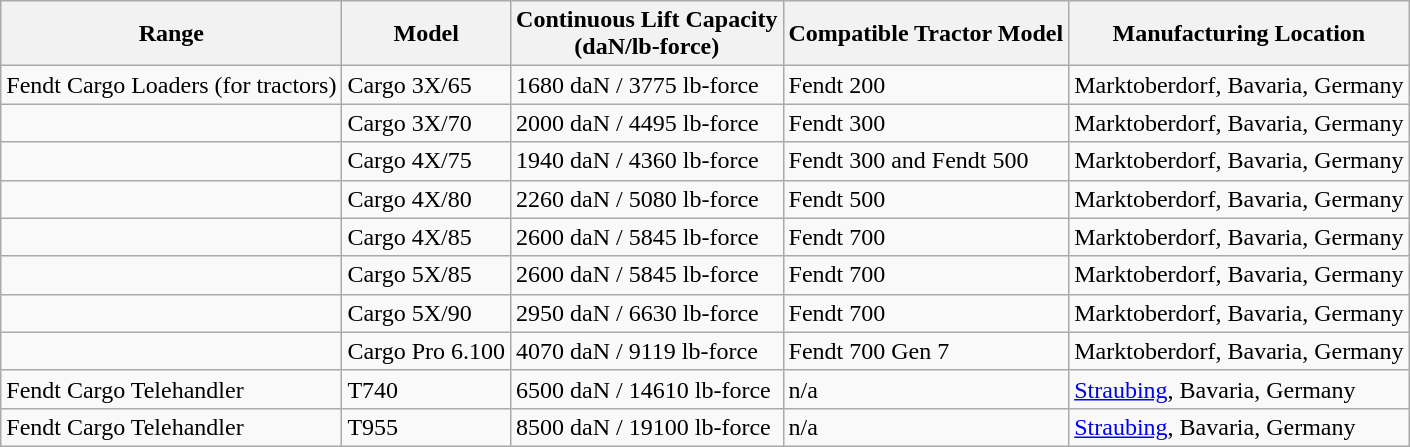<table class="wikitable">
<tr>
<th>Range</th>
<th>Model</th>
<th>Continuous Lift Capacity<br>(daN/lb-force)</th>
<th>Compatible Tractor Model</th>
<th>Manufacturing Location</th>
</tr>
<tr>
<td>Fendt Cargo Loaders (for tractors)</td>
<td>Cargo 3X/65</td>
<td>1680 daN / 3775 lb-force</td>
<td>Fendt 200</td>
<td>Marktoberdorf, Bavaria, Germany</td>
</tr>
<tr>
<td></td>
<td>Cargo 3X/70</td>
<td>2000 daN / 4495 lb-force</td>
<td>Fendt 300</td>
<td>Marktoberdorf, Bavaria, Germany</td>
</tr>
<tr>
<td></td>
<td>Cargo 4X/75</td>
<td>1940 daN / 4360 lb-force</td>
<td>Fendt 300 and Fendt 500</td>
<td>Marktoberdorf, Bavaria, Germany</td>
</tr>
<tr>
<td></td>
<td>Cargo 4X/80</td>
<td>2260 daN / 5080 lb-force</td>
<td>Fendt 500</td>
<td>Marktoberdorf, Bavaria, Germany</td>
</tr>
<tr>
<td></td>
<td>Cargo 4X/85</td>
<td>2600 daN / 5845 lb-force</td>
<td>Fendt 700</td>
<td>Marktoberdorf, Bavaria, Germany</td>
</tr>
<tr>
<td></td>
<td>Cargo 5X/85</td>
<td>2600 daN / 5845 lb-force</td>
<td>Fendt 700</td>
<td>Marktoberdorf, Bavaria, Germany</td>
</tr>
<tr>
<td></td>
<td>Cargo 5X/90</td>
<td>2950 daN / 6630 lb-force</td>
<td>Fendt 700</td>
<td>Marktoberdorf, Bavaria, Germany</td>
</tr>
<tr>
<td></td>
<td>Cargo Pro 6.100</td>
<td>4070 daN / 9119 lb-force</td>
<td>Fendt 700 Gen 7</td>
<td>Marktoberdorf, Bavaria, Germany</td>
</tr>
<tr>
<td>Fendt Cargo Telehandler</td>
<td>T740</td>
<td>6500 daN / 14610 lb-force</td>
<td>n/a</td>
<td><a href='#'>Straubing</a>, Bavaria, Germany</td>
</tr>
<tr>
<td>Fendt Cargo Telehandler</td>
<td>T955</td>
<td>8500 daN / 19100 lb-force</td>
<td>n/a</td>
<td><a href='#'>Straubing</a>, Bavaria, Germany</td>
</tr>
</table>
